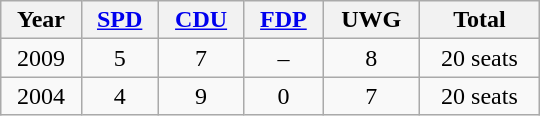<table class="wikitable" width="360">
<tr>
<th>Year</th>
<th><a href='#'>SPD</a></th>
<th><a href='#'>CDU</a></th>
<th><a href='#'>FDP</a></th>
<th>UWG</th>
<th>Total</th>
</tr>
<tr align="center">
<td>2009</td>
<td>5</td>
<td>7</td>
<td>–</td>
<td>8</td>
<td>20 seats</td>
</tr>
<tr align="center">
<td>2004</td>
<td>4</td>
<td>9</td>
<td>0</td>
<td>7</td>
<td>20 seats</td>
</tr>
</table>
